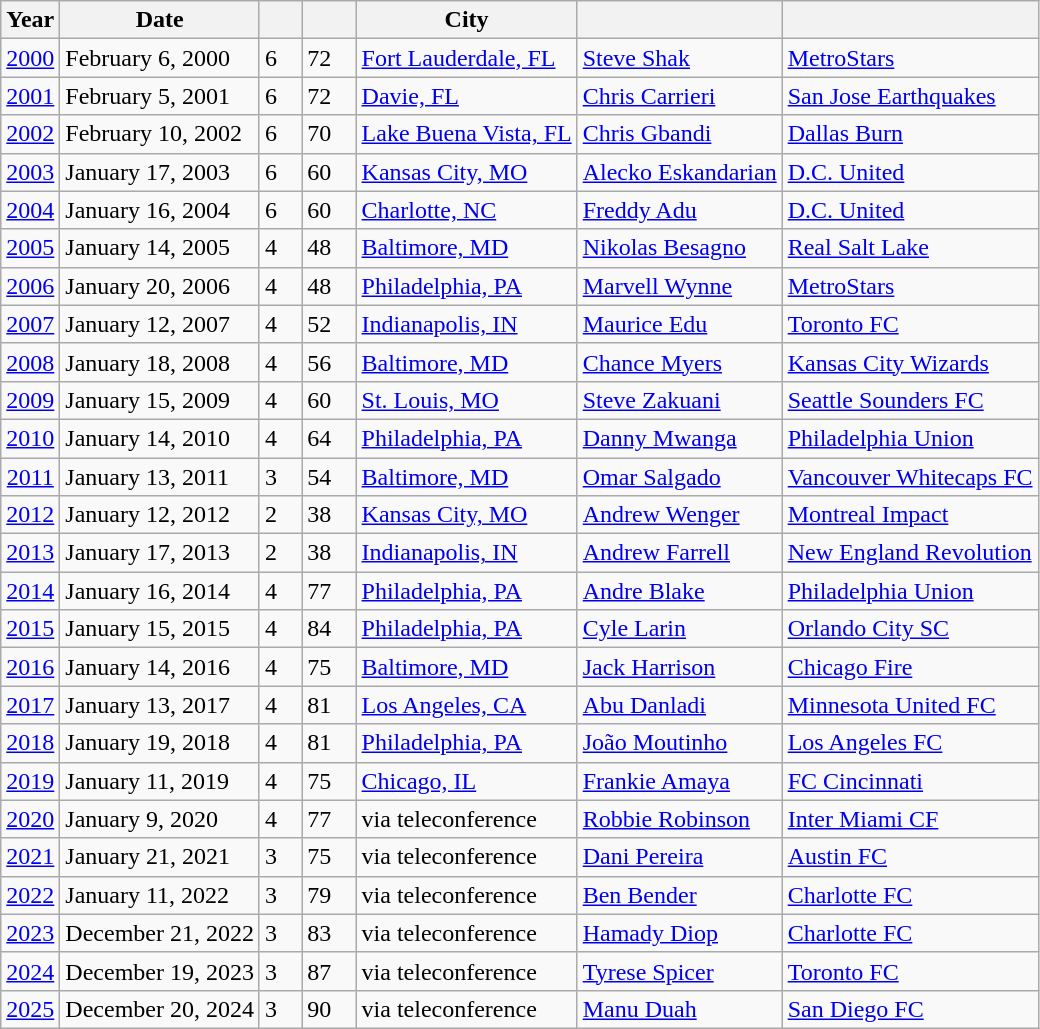<table class="wikitable sortable">
<tr>
<th scope="col">Year</th>
<th scope="col">Date</th>
<th scope="col"></th>
<th scope="col"></th>
<th scope="col">City</th>
<th scope="col"></th>
<th scope="col"></th>
</tr>
<tr>
<td style="text-align: center;"><a href='#'>2000</a></td>
<td data-sort-value=1936-02-08>February 6, 2000</td>
<td style="text-align: right; padding-right: 1em;">6</td>
<td style="text-align: right; padding-right: 1em;">72</td>
<td><a href='#'>Fort Lauderdale, FL</a></td>
<td data-sort-value=Shak, Steve> <a href='#'>Steve Shak</a></td>
<td><a href='#'>MetroStars</a></td>
</tr>
<tr>
<td style="text-align: center;"><a href='#'>2001</a></td>
<td data-sort-value=1936-02-08>February 5, 2001</td>
<td style="text-align: right; padding-right: 1em;">6</td>
<td style="text-align: right; padding-right: 1em;">72</td>
<td><a href='#'>Davie, FL</a></td>
<td data-sort-value=Carrieri, Chris> <a href='#'>Chris Carrieri</a></td>
<td><a href='#'>San Jose Earthquakes</a></td>
</tr>
<tr>
<td style="text-align: center;"><a href='#'>2002</a></td>
<td data-sort-value=1936-02-08>February 10, 2002</td>
<td style="text-align: right; padding-right: 1em;">6</td>
<td style="text-align: right; padding-right: 1em;">70</td>
<td><a href='#'>Lake Buena Vista, FL</a></td>
<td data-sort-value=Gbandi, Chris> <a href='#'>Chris Gbandi</a></td>
<td><a href='#'>Dallas Burn</a></td>
</tr>
<tr>
<td style="text-align: center;"><a href='#'>2003</a></td>
<td data-sort-value=1936-02-08>January 17, 2003</td>
<td style="text-align: right; padding-right: 1em;">6</td>
<td style="text-align: right; padding-right: 1em;">60</td>
<td><a href='#'>Kansas City, MO</a></td>
<td data-sort-value=Eskandarian, Alecko> <a href='#'>Alecko Eskandarian</a></td>
<td><a href='#'>D.C. United</a></td>
</tr>
<tr>
<td style="text-align: center;"><a href='#'>2004</a></td>
<td data-sort-value=1936-02-08>January 16, 2004</td>
<td style="text-align: right; padding-right: 1em;">6</td>
<td style="text-align: right; padding-right: 1em;">60</td>
<td><a href='#'>Charlotte, NC</a></td>
<td data-sort-value=Adu, Freddy> <a href='#'>Freddy Adu</a></td>
<td><a href='#'>D.C. United</a></td>
</tr>
<tr>
<td style="text-align: center;"><a href='#'>2005</a></td>
<td data-sort-value=1936-02-08>January 14, 2005</td>
<td style="text-align: right; padding-right: 1em;">4</td>
<td style="text-align: right; padding-right: 1em;">48</td>
<td><a href='#'>Baltimore, MD</a></td>
<td data-sort-value=Besagno, Nikolas> <a href='#'>Nikolas Besagno</a></td>
<td><a href='#'>Real Salt Lake</a></td>
</tr>
<tr>
<td style="text-align: center;"><a href='#'>2006</a></td>
<td data-sort-value=1936-02-08>January 20, 2006</td>
<td style="text-align: right; padding-right: 1em;">4</td>
<td style="text-align: right; padding-right: 1em;">48</td>
<td><a href='#'>Philadelphia, PA</a></td>
<td data-sort-value=Wynne, Marvell> <a href='#'>Marvell Wynne</a></td>
<td><a href='#'>MetroStars</a></td>
</tr>
<tr>
<td style="text-align: center;"><a href='#'>2007</a></td>
<td data-sort-value=1936-02-08>January 12, 2007</td>
<td style="text-align: right; padding-right: 1em;">4</td>
<td style="text-align: right; padding-right: 1em;">52</td>
<td><a href='#'>Indianapolis, IN</a></td>
<td data-sort-value=Edu, Maurice> <a href='#'>Maurice Edu</a></td>
<td><a href='#'>Toronto FC</a></td>
</tr>
<tr>
<td style="text-align: center;"><a href='#'>2008</a></td>
<td data-sort-value=1936-02-08>January 18, 2008</td>
<td style="text-align: right; padding-right: 1em;">4</td>
<td style="text-align: right; padding-right: 1em;">56</td>
<td><a href='#'>Baltimore, MD</a></td>
<td data-sort-value=Myers, Chance> <a href='#'>Chance Myers</a></td>
<td><a href='#'>Kansas City Wizards</a></td>
</tr>
<tr>
<td style="text-align: center;"><a href='#'>2009</a></td>
<td data-sort-value=1936-02-08>January 15, 2009</td>
<td style="text-align: right; padding-right: 1em;">4</td>
<td style="text-align: right; padding-right: 1em;">60</td>
<td><a href='#'>St. Louis, MO</a></td>
<td data-sort-value=Zakuani, Steve> <a href='#'>Steve Zakuani</a></td>
<td><a href='#'>Seattle Sounders FC</a></td>
</tr>
<tr>
<td style="text-align: center;"><a href='#'>2010</a></td>
<td data-sort-value=1936-02-08>January 14, 2010</td>
<td style="text-align: right; padding-right: 1em;">4</td>
<td style="text-align: right; padding-right: 1em;">64</td>
<td><a href='#'>Philadelphia, PA</a></td>
<td data-sort-value=Mwanga, Danny> <a href='#'>Danny Mwanga</a></td>
<td><a href='#'>Philadelphia Union</a></td>
</tr>
<tr>
<td style="text-align: center;"><a href='#'>2011</a></td>
<td data-sort-value=1936-02-08>January 13, 2011</td>
<td style="text-align: right; padding-right: 1em;">3</td>
<td style="text-align: right; padding-right: 1em;">54</td>
<td><a href='#'>Baltimore, MD</a></td>
<td data-sort-value=Salgado, Omar> <a href='#'>Omar Salgado</a></td>
<td><a href='#'>Vancouver Whitecaps FC</a></td>
</tr>
<tr>
<td style="text-align: center;"><a href='#'>2012</a></td>
<td data-sort-value=1936-02-08>January 12, 2012</td>
<td style="text-align: right; padding-right: 1em;">2</td>
<td style="text-align: right; padding-right: 1em;">38</td>
<td><a href='#'>Kansas City, MO</a></td>
<td data-sort-value=Wenger, Andrew> <a href='#'>Andrew Wenger</a></td>
<td><a href='#'>Montreal Impact</a></td>
</tr>
<tr>
<td style="text-align: center;"><a href='#'>2013</a></td>
<td data-sort-value=1936-02-08>January 17, 2013</td>
<td style="text-align: right; padding-right: 1em;">2</td>
<td style="text-align: right; padding-right: 1em;">38</td>
<td><a href='#'>Indianapolis, IN</a></td>
<td data-sort-value=Farrell, Andrew> <a href='#'>Andrew Farrell</a></td>
<td><a href='#'>New England Revolution</a></td>
</tr>
<tr>
<td style="text-align: center;"><a href='#'>2014</a></td>
<td data-sort-value=1936-02-08>January 16, 2014</td>
<td style="text-align: right; padding-right: 1em;">4</td>
<td style="text-align: right; padding-right: 1em;">77</td>
<td><a href='#'>Philadelphia, PA</a></td>
<td data-sort-value=Blake, Andre> <a href='#'>Andre Blake</a></td>
<td><a href='#'>Philadelphia Union</a></td>
</tr>
<tr>
<td style="text-align: center;"><a href='#'>2015</a></td>
<td data-sort-value=1936-02-08>January 15, 2015</td>
<td style="text-align: right; padding-right: 1em;">4</td>
<td style="text-align: right; padding-right: 1em;">84</td>
<td><a href='#'>Philadelphia, PA</a></td>
<td data-sort-value=Larin, Cyle> <a href='#'>Cyle Larin</a></td>
<td><a href='#'>Orlando City SC</a></td>
</tr>
<tr>
<td style="text-align: center;"><a href='#'>2016</a></td>
<td data-sort-value=1936-02-08>January 14, 2016</td>
<td style="text-align: right; padding-right: 1em;">4</td>
<td style="text-align: right; padding-right: 1em;">75</td>
<td><a href='#'>Baltimore, MD</a></td>
<td data-sort-value=Harrison, Jack> <a href='#'>Jack Harrison</a></td>
<td><a href='#'>Chicago Fire</a></td>
</tr>
<tr>
<td style="text-align: center;"><a href='#'>2017</a></td>
<td data-sort-value=1936-02-08>January 13, 2017</td>
<td style="text-align: right; padding-right: 1em;">4</td>
<td style="text-align: right; padding-right: 1em;">81</td>
<td><a href='#'>Los Angeles, CA</a></td>
<td data-sort-value=Danladi, Abu> <a href='#'>Abu Danladi</a></td>
<td><a href='#'>Minnesota United FC</a></td>
</tr>
<tr>
<td style="text-align: center;"><a href='#'>2018</a></td>
<td data-sort-value=1936-02-08>January 19, 2018</td>
<td style="text-align: right; padding-right: 1em;">4</td>
<td style="text-align: right; padding-right: 1em;">81</td>
<td><a href='#'>Philadelphia, PA</a></td>
<td data-sort-value=Moutinho, João> <a href='#'>João Moutinho</a></td>
<td><a href='#'>Los Angeles FC</a></td>
</tr>
<tr>
<td style="text-align: center;"><a href='#'>2019</a></td>
<td data-sort-value=1936-02-08>January 11, 2019</td>
<td style="text-align: right; padding-right: 1em;">4</td>
<td style="text-align: right; padding-right: 1em;">75</td>
<td><a href='#'>Chicago, IL</a></td>
<td data-sort-value=Amaya, Frankie> <a href='#'>Frankie Amaya</a></td>
<td><a href='#'>FC Cincinnati</a></td>
</tr>
<tr>
<td style="text-align: center;"><a href='#'>2020</a></td>
<td data-sort-value=1936-02-08>January 9, 2020</td>
<td style="text-align: right; padding-right: 1em;">4</td>
<td style="text-align: right; padding-right: 1em;">77</td>
<td>via teleconference</td>
<td data-sort-value=Robinson, Robbie> <a href='#'>Robbie Robinson</a></td>
<td><a href='#'>Inter Miami CF</a></td>
</tr>
<tr>
<td style="text-align: center;"><a href='#'>2021</a></td>
<td data-sort-value=1936-02-08>January 21, 2021</td>
<td style="text-align: right; padding-right: 1em;">3</td>
<td style="text-align: right; padding-right: 1em;">75</td>
<td>via teleconference</td>
<td data-sort-value=Pereira, Dani> <a href='#'>Dani Pereira</a></td>
<td><a href='#'>Austin FC</a></td>
</tr>
<tr>
<td style="text-align: center;"><a href='#'>2022</a></td>
<td data-sort-value=1936-02-08>January 11, 2022</td>
<td style="text-align: right; padding-right: 1em;">3</td>
<td style="text-align: right; padding-right: 1em;">79</td>
<td>via teleconference</td>
<td data-sort-value=Bender, Ben> <a href='#'>Ben Bender</a></td>
<td><a href='#'>Charlotte FC</a></td>
</tr>
<tr>
<td style="text-align: center;"><a href='#'>2023</a></td>
<td>December 21, 2022</td>
<td style="text-align: right; padding-right: 1em;">3</td>
<td style="text-align: right; padding-right: 1em;">83</td>
<td>via teleconference</td>
<td data-sort-value=Diop, Hamady> <a href='#'>Hamady Diop</a></td>
<td><a href='#'>Charlotte FC</a></td>
</tr>
<tr>
<td style="text-align: center;"><a href='#'>2024</a></td>
<td>December 19, 2023</td>
<td style="text-align: right; padding-right: 1em;">3</td>
<td style="text-align: right; padding-right: 1em;">87</td>
<td>via teleconference</td>
<td data-sort-value=Spicer, Tyrese> <a href='#'>Tyrese Spicer</a></td>
<td><a href='#'>Toronto FC</a></td>
</tr>
<tr>
<td style="text-align: center;"><a href='#'>2025</a></td>
<td>December 20, 2024</td>
<td style="text-align: right; padding-right: 1em;">3</td>
<td style="text-align: right; padding-right: 1em;">90</td>
<td>via teleconference</td>
<td data-sort-value=> <a href='#'>Manu Duah</a></td>
<td><a href='#'>San Diego FC</a></td>
</tr>
</table>
